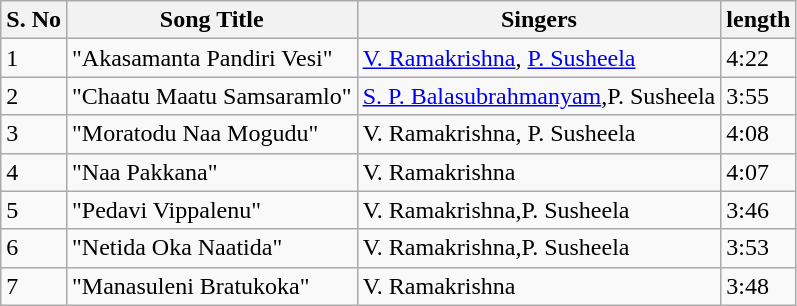<table class="wikitable">
<tr>
<th>S. No</th>
<th>Song Title</th>
<th>Singers</th>
<th>length</th>
</tr>
<tr>
<td>1</td>
<td>"Akasamanta Pandiri Vesi"</td>
<td><a href='#'>V. Ramakrishna</a>, <a href='#'>P. Susheela</a></td>
<td>4:22</td>
</tr>
<tr>
<td>2</td>
<td>"Chaatu Maatu Samsaramlo"</td>
<td><a href='#'>S. P. Balasubrahmanyam</a>,P. Susheela</td>
<td>3:55</td>
</tr>
<tr>
<td>3</td>
<td>"Moratodu Naa Mogudu"</td>
<td>V. Ramakrishna, P. Susheela</td>
<td>4:08</td>
</tr>
<tr>
<td>4</td>
<td>"Naa Pakkana"</td>
<td>V. Ramakrishna</td>
<td>4:07</td>
</tr>
<tr>
<td>5</td>
<td>"Pedavi Vippalenu"</td>
<td>V. Ramakrishna,P. Susheela</td>
<td>3:46</td>
</tr>
<tr>
<td>6</td>
<td>"Netida Oka Naatida"</td>
<td>V. Ramakrishna,P. Susheela</td>
<td>3:53</td>
</tr>
<tr>
<td>7</td>
<td>"Manasuleni Bratukoka"</td>
<td>V. Ramakrishna</td>
<td>3:48</td>
</tr>
</table>
